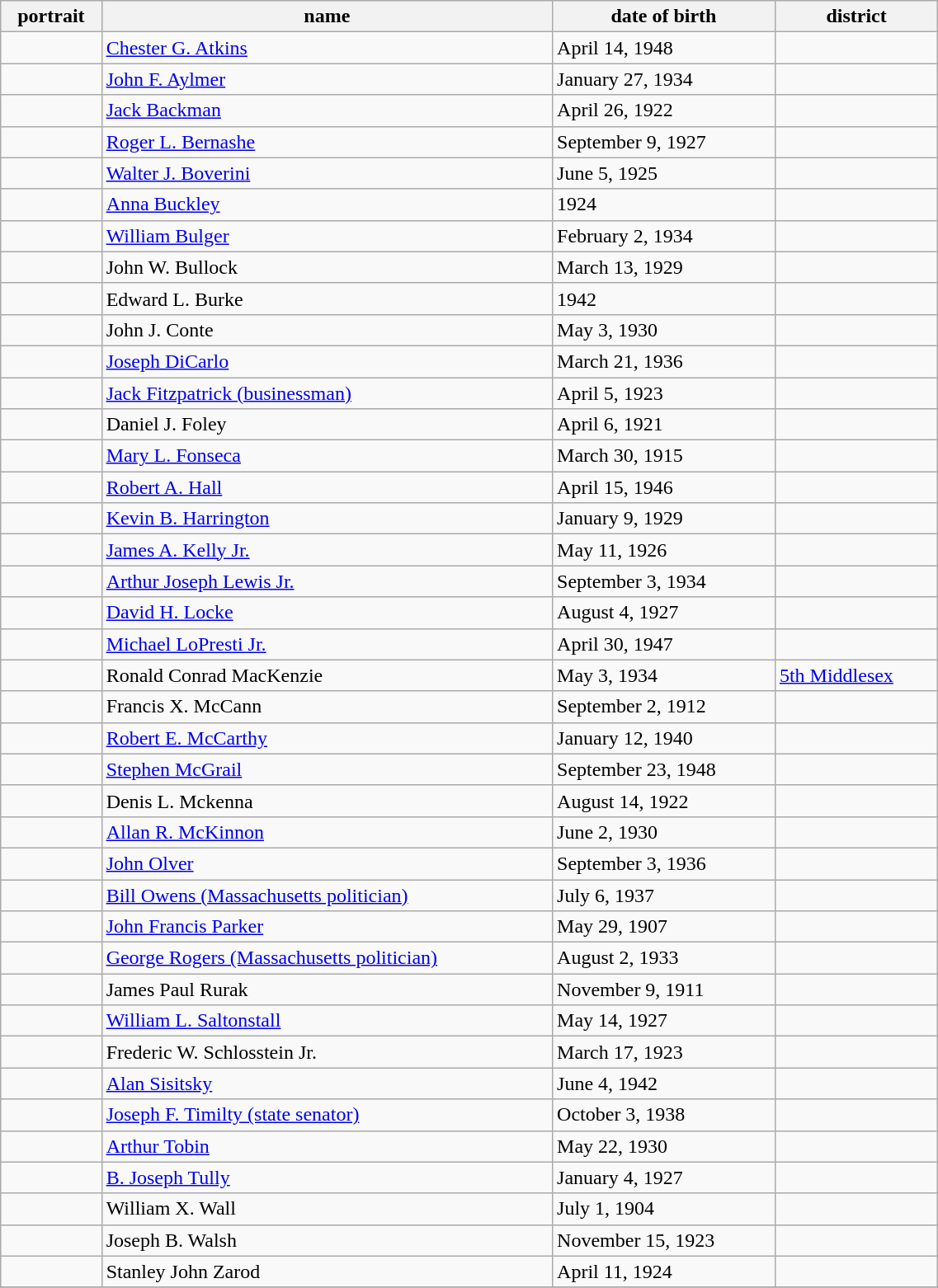<table class='wikitable sortable' style="width:60%">
<tr>
<th>portrait</th>
<th>name </th>
<th data-sort-type=date>date of birth </th>
<th>district </th>
</tr>
<tr>
<td></td>
<td><a href='#'>Chester G. Atkins</a></td>
<td>April 14, 1948</td>
<td></td>
</tr>
<tr>
<td></td>
<td><a href='#'>John F. Aylmer</a></td>
<td>January 27, 1934</td>
<td></td>
</tr>
<tr>
<td></td>
<td><a href='#'>Jack Backman</a></td>
<td>April 26, 1922</td>
<td></td>
</tr>
<tr>
<td></td>
<td><a href='#'>Roger L. Bernashe</a></td>
<td>September 9, 1927</td>
<td></td>
</tr>
<tr>
<td></td>
<td><a href='#'>Walter J. Boverini</a></td>
<td>June 5, 1925</td>
<td></td>
</tr>
<tr>
<td></td>
<td><a href='#'>Anna Buckley</a></td>
<td>1924</td>
<td></td>
</tr>
<tr>
<td></td>
<td><a href='#'>William Bulger</a></td>
<td>February 2, 1934</td>
<td></td>
</tr>
<tr>
<td></td>
<td>John W. Bullock</td>
<td>March 13, 1929</td>
<td></td>
</tr>
<tr>
<td></td>
<td>Edward L. Burke</td>
<td>1942</td>
<td></td>
</tr>
<tr>
<td></td>
<td>John J. Conte</td>
<td>May 3, 1930</td>
<td></td>
</tr>
<tr>
<td></td>
<td><a href='#'>Joseph DiCarlo</a></td>
<td>March 21, 1936</td>
<td></td>
</tr>
<tr>
<td></td>
<td><a href='#'>Jack Fitzpatrick (businessman)</a></td>
<td>April 5, 1923</td>
<td></td>
</tr>
<tr>
<td></td>
<td>Daniel J. Foley</td>
<td>April 6, 1921</td>
<td></td>
</tr>
<tr>
<td></td>
<td><a href='#'>Mary L. Fonseca</a></td>
<td>March 30, 1915</td>
<td></td>
</tr>
<tr>
<td></td>
<td><a href='#'>Robert A. Hall</a></td>
<td>April 15, 1946</td>
<td></td>
</tr>
<tr>
<td></td>
<td><a href='#'>Kevin B. Harrington</a></td>
<td>January 9, 1929</td>
<td></td>
</tr>
<tr>
<td></td>
<td><a href='#'>James A. Kelly Jr.</a></td>
<td>May 11, 1926</td>
<td></td>
</tr>
<tr>
<td></td>
<td><a href='#'>Arthur Joseph Lewis Jr.</a></td>
<td>September 3, 1934</td>
<td></td>
</tr>
<tr>
<td></td>
<td><a href='#'>David H. Locke</a></td>
<td>August 4, 1927</td>
<td></td>
</tr>
<tr>
<td></td>
<td><a href='#'>Michael LoPresti Jr.</a></td>
<td>April 30, 1947</td>
<td></td>
</tr>
<tr>
<td></td>
<td>Ronald Conrad MacKenzie</td>
<td>May 3, 1934</td>
<td><a href='#'>5th Middlesex</a></td>
</tr>
<tr>
<td></td>
<td>Francis X. McCann</td>
<td>September 2, 1912</td>
<td></td>
</tr>
<tr>
<td></td>
<td><a href='#'>Robert E. McCarthy</a></td>
<td>January 12, 1940</td>
<td></td>
</tr>
<tr>
<td></td>
<td><a href='#'>Stephen McGrail</a></td>
<td>September 23, 1948</td>
<td></td>
</tr>
<tr>
<td></td>
<td>Denis L. Mckenna</td>
<td>August 14, 1922</td>
<td></td>
</tr>
<tr>
<td></td>
<td><a href='#'>Allan R. McKinnon</a></td>
<td>June 2, 1930</td>
<td></td>
</tr>
<tr>
<td></td>
<td><a href='#'>John Olver</a></td>
<td>September 3, 1936</td>
<td></td>
</tr>
<tr>
<td></td>
<td><a href='#'>Bill Owens (Massachusetts politician)</a></td>
<td>July 6, 1937</td>
<td></td>
</tr>
<tr>
<td></td>
<td><a href='#'>John Francis Parker</a></td>
<td>May 29, 1907</td>
<td></td>
</tr>
<tr>
<td></td>
<td><a href='#'>George Rogers (Massachusetts politician)</a></td>
<td>August 2, 1933</td>
<td></td>
</tr>
<tr>
<td></td>
<td>James Paul Rurak</td>
<td>November 9, 1911</td>
<td></td>
</tr>
<tr>
<td></td>
<td><a href='#'>William L. Saltonstall</a></td>
<td>May 14, 1927</td>
<td></td>
</tr>
<tr>
<td></td>
<td>Frederic W. Schlosstein Jr.</td>
<td>March 17, 1923</td>
<td></td>
</tr>
<tr>
<td></td>
<td><a href='#'>Alan Sisitsky</a></td>
<td>June 4, 1942</td>
<td></td>
</tr>
<tr>
<td></td>
<td><a href='#'>Joseph F. Timilty (state senator)</a></td>
<td>October 3, 1938</td>
<td></td>
</tr>
<tr>
<td></td>
<td><a href='#'>Arthur Tobin</a></td>
<td>May 22, 1930</td>
<td></td>
</tr>
<tr>
<td></td>
<td><a href='#'>B. Joseph Tully</a></td>
<td>January 4, 1927</td>
<td></td>
</tr>
<tr>
<td></td>
<td>William X. Wall</td>
<td>July 1, 1904</td>
<td></td>
</tr>
<tr>
<td></td>
<td>Joseph B. Walsh</td>
<td>November 15, 1923</td>
<td></td>
</tr>
<tr>
<td></td>
<td>Stanley John Zarod</td>
<td>April 11, 1924</td>
<td></td>
</tr>
<tr>
</tr>
</table>
